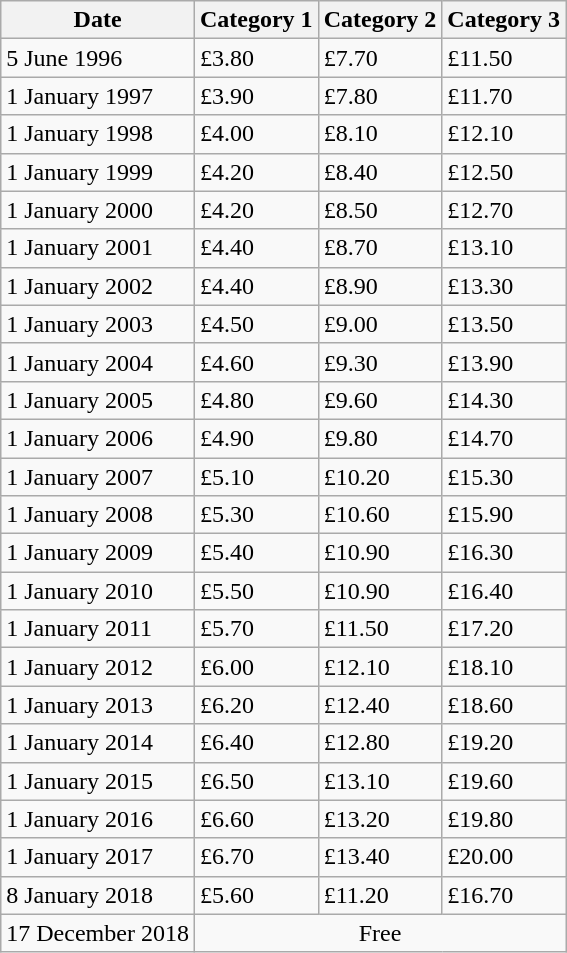<table class="wikitable" style="text-align:left">
<tr>
<th>Date</th>
<th>Category 1</th>
<th>Category 2</th>
<th>Category 3</th>
</tr>
<tr>
<td>5 June 1996</td>
<td>£3.80</td>
<td>£7.70</td>
<td>£11.50</td>
</tr>
<tr>
<td>1 January 1997</td>
<td>£3.90</td>
<td>£7.80</td>
<td>£11.70</td>
</tr>
<tr>
<td>1 January 1998</td>
<td>£4.00</td>
<td>£8.10</td>
<td>£12.10</td>
</tr>
<tr>
<td>1 January 1999</td>
<td>£4.20</td>
<td>£8.40</td>
<td>£12.50</td>
</tr>
<tr>
<td>1 January 2000</td>
<td>£4.20</td>
<td>£8.50</td>
<td>£12.70</td>
</tr>
<tr>
<td>1 January 2001</td>
<td>£4.40</td>
<td>£8.70</td>
<td>£13.10</td>
</tr>
<tr>
<td>1 January 2002</td>
<td>£4.40</td>
<td>£8.90</td>
<td>£13.30</td>
</tr>
<tr>
<td>1 January 2003</td>
<td>£4.50</td>
<td>£9.00</td>
<td>£13.50</td>
</tr>
<tr>
<td>1 January 2004</td>
<td>£4.60</td>
<td>£9.30</td>
<td>£13.90</td>
</tr>
<tr>
<td>1 January 2005</td>
<td>£4.80</td>
<td>£9.60</td>
<td>£14.30</td>
</tr>
<tr>
<td>1 January 2006</td>
<td>£4.90</td>
<td>£9.80</td>
<td>£14.70</td>
</tr>
<tr>
<td>1 January 2007</td>
<td>£5.10</td>
<td>£10.20</td>
<td>£15.30</td>
</tr>
<tr>
<td>1 January 2008</td>
<td>£5.30</td>
<td>£10.60</td>
<td>£15.90</td>
</tr>
<tr>
<td>1 January 2009</td>
<td>£5.40</td>
<td>£10.90</td>
<td>£16.30</td>
</tr>
<tr>
<td>1 January 2010</td>
<td>£5.50</td>
<td>£10.90</td>
<td>£16.40</td>
</tr>
<tr>
<td>1 January 2011</td>
<td>£5.70</td>
<td>£11.50</td>
<td>£17.20</td>
</tr>
<tr>
<td>1 January 2012</td>
<td>£6.00</td>
<td>£12.10</td>
<td>£18.10</td>
</tr>
<tr>
<td>1 January 2013</td>
<td>£6.20</td>
<td>£12.40</td>
<td>£18.60</td>
</tr>
<tr>
<td>1 January 2014</td>
<td>£6.40</td>
<td>£12.80</td>
<td>£19.20</td>
</tr>
<tr>
<td>1 January 2015</td>
<td>£6.50</td>
<td>£13.10</td>
<td>£19.60</td>
</tr>
<tr>
<td>1 January 2016</td>
<td>£6.60</td>
<td>£13.20</td>
<td>£19.80</td>
</tr>
<tr>
<td>1 January 2017</td>
<td>£6.70</td>
<td>£13.40</td>
<td>£20.00</td>
</tr>
<tr>
<td>8 January 2018</td>
<td>£5.60</td>
<td>£11.20</td>
<td>£16.70</td>
</tr>
<tr>
<td>17 December 2018</td>
<td colspan=3 style="text-align:center;">Free</td>
</tr>
</table>
